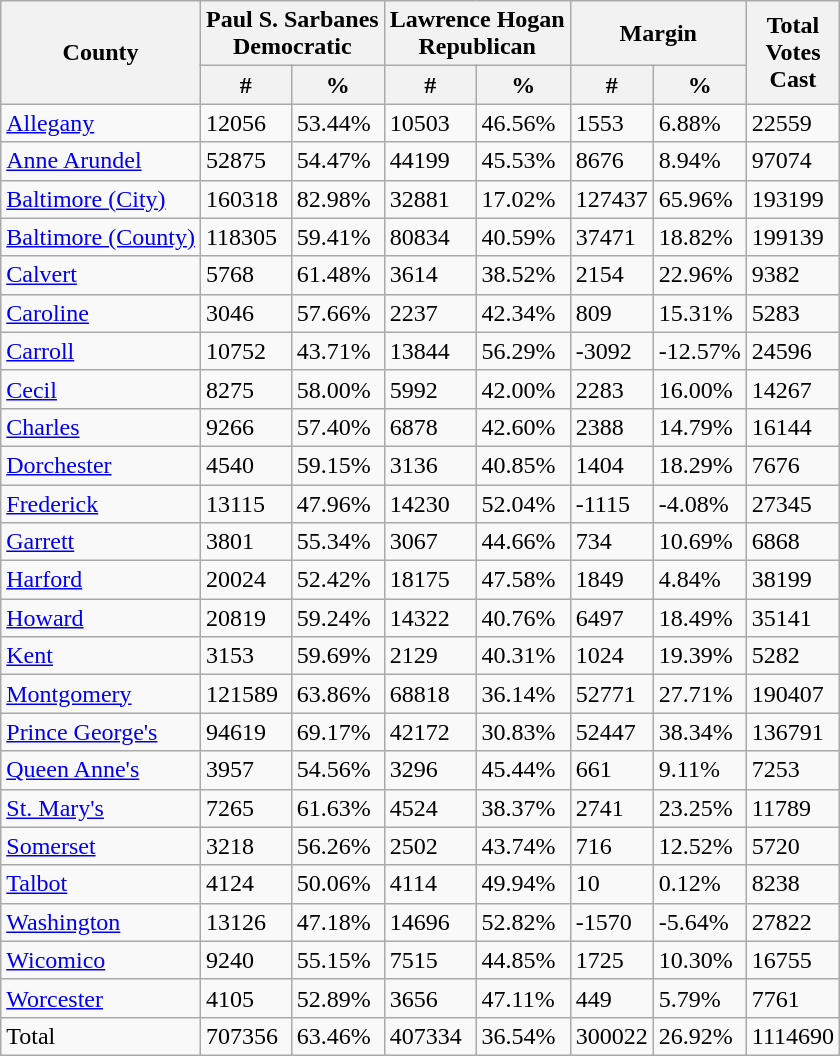<table class="wikitable sortable">
<tr>
<th rowspan="2">County</th>
<th colspan="2" >Paul S. Sarbanes<br>Democratic</th>
<th colspan="2" >Lawrence Hogan<br>Republican</th>
<th colspan="2">Margin</th>
<th rowspan="2">Total<br>Votes<br>Cast</th>
</tr>
<tr>
<th>#</th>
<th>%</th>
<th>#</th>
<th>%</th>
<th>#</th>
<th>%</th>
</tr>
<tr>
<td><a href='#'>Allegany</a></td>
<td>12056</td>
<td>53.44%</td>
<td>10503</td>
<td>46.56%</td>
<td>1553</td>
<td>6.88%</td>
<td>22559</td>
</tr>
<tr>
<td><a href='#'>Anne Arundel</a></td>
<td>52875</td>
<td>54.47%</td>
<td>44199</td>
<td>45.53%</td>
<td>8676</td>
<td>8.94%</td>
<td>97074</td>
</tr>
<tr>
<td><a href='#'>Baltimore (City)</a></td>
<td>160318</td>
<td>82.98%</td>
<td>32881</td>
<td>17.02%</td>
<td>127437</td>
<td>65.96%</td>
<td>193199</td>
</tr>
<tr>
<td><a href='#'>Baltimore (County)</a></td>
<td>118305</td>
<td>59.41%</td>
<td>80834</td>
<td>40.59%</td>
<td>37471</td>
<td>18.82%</td>
<td>199139</td>
</tr>
<tr>
<td><a href='#'>Calvert</a></td>
<td>5768</td>
<td>61.48%</td>
<td>3614</td>
<td>38.52%</td>
<td>2154</td>
<td>22.96%</td>
<td>9382</td>
</tr>
<tr>
<td><a href='#'>Caroline</a></td>
<td>3046</td>
<td>57.66%</td>
<td>2237</td>
<td>42.34%</td>
<td>809</td>
<td>15.31%</td>
<td>5283</td>
</tr>
<tr>
<td><a href='#'>Carroll</a></td>
<td>10752</td>
<td>43.71%</td>
<td>13844</td>
<td>56.29%</td>
<td>-3092</td>
<td>-12.57%</td>
<td>24596</td>
</tr>
<tr>
<td><a href='#'>Cecil</a></td>
<td>8275</td>
<td>58.00%</td>
<td>5992</td>
<td>42.00%</td>
<td>2283</td>
<td>16.00%</td>
<td>14267</td>
</tr>
<tr>
<td><a href='#'>Charles</a></td>
<td>9266</td>
<td>57.40%</td>
<td>6878</td>
<td>42.60%</td>
<td>2388</td>
<td>14.79%</td>
<td>16144</td>
</tr>
<tr>
<td><a href='#'>Dorchester</a></td>
<td>4540</td>
<td>59.15%</td>
<td>3136</td>
<td>40.85%</td>
<td>1404</td>
<td>18.29%</td>
<td>7676</td>
</tr>
<tr>
<td><a href='#'>Frederick</a></td>
<td>13115</td>
<td>47.96%</td>
<td>14230</td>
<td>52.04%</td>
<td>-1115</td>
<td>-4.08%</td>
<td>27345</td>
</tr>
<tr>
<td><a href='#'>Garrett</a></td>
<td>3801</td>
<td>55.34%</td>
<td>3067</td>
<td>44.66%</td>
<td>734</td>
<td>10.69%</td>
<td>6868</td>
</tr>
<tr>
<td><a href='#'>Harford</a></td>
<td>20024</td>
<td>52.42%</td>
<td>18175</td>
<td>47.58%</td>
<td>1849</td>
<td>4.84%</td>
<td>38199</td>
</tr>
<tr>
<td><a href='#'>Howard</a></td>
<td>20819</td>
<td>59.24%</td>
<td>14322</td>
<td>40.76%</td>
<td>6497</td>
<td>18.49%</td>
<td>35141</td>
</tr>
<tr>
<td><a href='#'>Kent</a></td>
<td>3153</td>
<td>59.69%</td>
<td>2129</td>
<td>40.31%</td>
<td>1024</td>
<td>19.39%</td>
<td>5282</td>
</tr>
<tr>
<td><a href='#'>Montgomery</a></td>
<td>121589</td>
<td>63.86%</td>
<td>68818</td>
<td>36.14%</td>
<td>52771</td>
<td>27.71%</td>
<td>190407</td>
</tr>
<tr>
<td><a href='#'>Prince George's</a></td>
<td>94619</td>
<td>69.17%</td>
<td>42172</td>
<td>30.83%</td>
<td>52447</td>
<td>38.34%</td>
<td>136791</td>
</tr>
<tr>
<td><a href='#'>Queen Anne's</a></td>
<td>3957</td>
<td>54.56%</td>
<td>3296</td>
<td>45.44%</td>
<td>661</td>
<td>9.11%</td>
<td>7253</td>
</tr>
<tr>
<td><a href='#'>St. Mary's</a></td>
<td>7265</td>
<td>61.63%</td>
<td>4524</td>
<td>38.37%</td>
<td>2741</td>
<td>23.25%</td>
<td>11789</td>
</tr>
<tr>
<td><a href='#'>Somerset</a></td>
<td>3218</td>
<td>56.26%</td>
<td>2502</td>
<td>43.74%</td>
<td>716</td>
<td>12.52%</td>
<td>5720</td>
</tr>
<tr>
<td><a href='#'>Talbot</a></td>
<td>4124</td>
<td>50.06%</td>
<td>4114</td>
<td>49.94%</td>
<td>10</td>
<td>0.12%</td>
<td>8238</td>
</tr>
<tr>
<td><a href='#'>Washington</a></td>
<td>13126</td>
<td>47.18%</td>
<td>14696</td>
<td>52.82%</td>
<td>-1570</td>
<td>-5.64%</td>
<td>27822</td>
</tr>
<tr>
<td><a href='#'>Wicomico</a></td>
<td>9240</td>
<td>55.15%</td>
<td>7515</td>
<td>44.85%</td>
<td>1725</td>
<td>10.30%</td>
<td>16755</td>
</tr>
<tr>
<td><a href='#'>Worcester</a></td>
<td>4105</td>
<td>52.89%</td>
<td>3656</td>
<td>47.11%</td>
<td>449</td>
<td>5.79%</td>
<td>7761</td>
</tr>
<tr>
<td>Total</td>
<td>707356</td>
<td>63.46%</td>
<td>407334</td>
<td>36.54%</td>
<td>300022</td>
<td>26.92%</td>
<td>1114690</td>
</tr>
</table>
